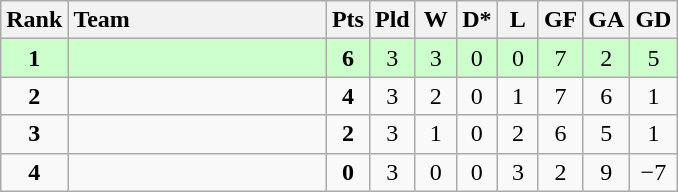<table class="wikitable" style="text-align: center;">
<tr>
<th width=30>Rank</th>
<th width=165 style="text-align:left;">Team</th>
<th width=20>Pts</th>
<th width=20>Pld</th>
<th width=20>W</th>
<th width=20>D*</th>
<th width=20>L</th>
<th width=20>GF</th>
<th width=20>GA</th>
<th width=20>GD</th>
</tr>
<tr style="background:#ccffcc;">
<td><strong>1</strong></td>
<td style="text-align:left;"></td>
<td><strong>6</strong></td>
<td>3</td>
<td>3</td>
<td>0</td>
<td>0</td>
<td>7</td>
<td>2</td>
<td>5</td>
</tr>
<tr>
<td><strong>2</strong></td>
<td style="text-align:left;"></td>
<td><strong>4</strong></td>
<td>3</td>
<td>2</td>
<td>0</td>
<td>1</td>
<td>7</td>
<td>6</td>
<td>1</td>
</tr>
<tr>
<td><strong>3</strong></td>
<td style="text-align:left;"></td>
<td><strong>2</strong></td>
<td>3</td>
<td>1</td>
<td>0</td>
<td>2</td>
<td>6</td>
<td>5</td>
<td>1</td>
</tr>
<tr>
<td><strong>4</strong></td>
<td style="text-align:left;"></td>
<td><strong>0</strong></td>
<td>3</td>
<td>0</td>
<td>0</td>
<td>3</td>
<td>2</td>
<td>9</td>
<td>−7</td>
</tr>
</table>
